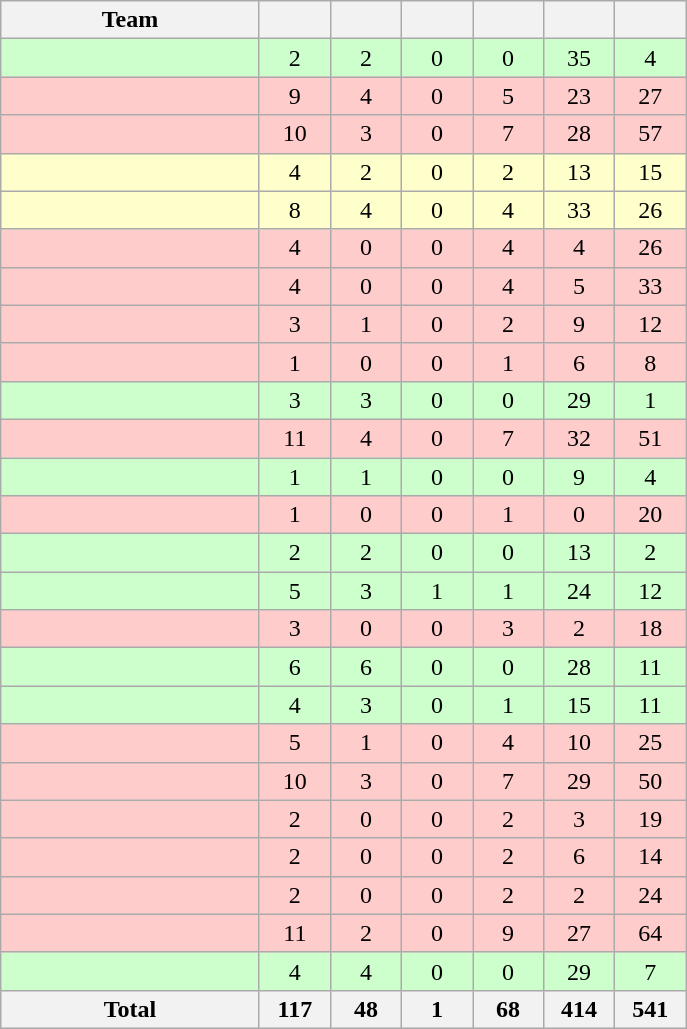<table class="wikitable" style="text-align:center;">
<tr>
<th width=165>Team</th>
<th width=40></th>
<th width=40></th>
<th width=40></th>
<th width=40></th>
<th width=40></th>
<th width=40></th>
</tr>
<tr bgcolor=#CCFFCC>
<td align=left></td>
<td>2</td>
<td>2</td>
<td>0</td>
<td>0</td>
<td>35</td>
<td>4</td>
</tr>
<tr bgcolor=#FFCCCC>
<td align=left></td>
<td>9</td>
<td>4</td>
<td>0</td>
<td>5</td>
<td>23</td>
<td>27</td>
</tr>
<tr bgcolor=#FFCCCC>
<td align=left></td>
<td>10</td>
<td>3</td>
<td>0</td>
<td>7</td>
<td>28</td>
<td>57</td>
</tr>
<tr bgcolor=#FFFFCC>
<td align=left></td>
<td>4</td>
<td>2</td>
<td>0</td>
<td>2</td>
<td>13</td>
<td>15</td>
</tr>
<tr bgcolor=#FFFFCC>
<td align=left></td>
<td>8</td>
<td>4</td>
<td>0</td>
<td>4</td>
<td>33</td>
<td>26</td>
</tr>
<tr bgcolor=#FFCCCC>
<td align=left></td>
<td>4</td>
<td>0</td>
<td>0</td>
<td>4</td>
<td>4</td>
<td>26</td>
</tr>
<tr bgcolor=#FFCCCC>
<td align=left></td>
<td>4</td>
<td>0</td>
<td>0</td>
<td>4</td>
<td>5</td>
<td>33</td>
</tr>
<tr bgcolor=#FFCCCC>
<td align=left></td>
<td>3</td>
<td>1</td>
<td>0</td>
<td>2</td>
<td>9</td>
<td>12</td>
</tr>
<tr bgcolor=#FFCCCC>
<td align=left></td>
<td>1</td>
<td>0</td>
<td>0</td>
<td>1</td>
<td>6</td>
<td>8</td>
</tr>
<tr bgcolor=#CCFFCC>
<td align=left></td>
<td>3</td>
<td>3</td>
<td>0</td>
<td>0</td>
<td>29</td>
<td>1</td>
</tr>
<tr bgcolor=#FFCCCC>
<td align=left></td>
<td>11</td>
<td>4</td>
<td>0</td>
<td>7</td>
<td>32</td>
<td>51</td>
</tr>
<tr bgcolor=#CCFFCC>
<td align=left></td>
<td>1</td>
<td>1</td>
<td>0</td>
<td>0</td>
<td>9</td>
<td>4</td>
</tr>
<tr bgcolor=#FFCCCC>
<td align=left></td>
<td>1</td>
<td>0</td>
<td>0</td>
<td>1</td>
<td>0</td>
<td>20</td>
</tr>
<tr bgcolor=#CCFFCC>
<td align=left></td>
<td>2</td>
<td>2</td>
<td>0</td>
<td>0</td>
<td>13</td>
<td>2</td>
</tr>
<tr bgcolor=#CCFFCC>
<td align=left></td>
<td>5</td>
<td>3</td>
<td>1</td>
<td>1</td>
<td>24</td>
<td>12</td>
</tr>
<tr bgcolor=#FFCCCC>
<td align=left></td>
<td>3</td>
<td>0</td>
<td>0</td>
<td>3</td>
<td>2</td>
<td>18</td>
</tr>
<tr bgcolor=#CCFFCC>
<td align=left></td>
<td>6</td>
<td>6</td>
<td>0</td>
<td>0</td>
<td>28</td>
<td>11</td>
</tr>
<tr bgcolor=#CCFFCC>
<td align=left></td>
<td>4</td>
<td>3</td>
<td>0</td>
<td>1</td>
<td>15</td>
<td>11</td>
</tr>
<tr bgcolor=#FFCCCC>
<td align=left></td>
<td>5</td>
<td>1</td>
<td>0</td>
<td>4</td>
<td>10</td>
<td>25</td>
</tr>
<tr bgcolor=#FFCCCC>
<td align=left></td>
<td>10</td>
<td>3</td>
<td>0</td>
<td>7</td>
<td>29</td>
<td>50</td>
</tr>
<tr bgcolor=#FFCCCC>
<td align=left><em></em></td>
<td>2</td>
<td>0</td>
<td>0</td>
<td>2</td>
<td>3</td>
<td>19</td>
</tr>
<tr bgcolor=#FFCCCC>
<td align=left></td>
<td>2</td>
<td>0</td>
<td>0</td>
<td>2</td>
<td>6</td>
<td>14</td>
</tr>
<tr bgcolor=#FFCCCC>
<td align=left></td>
<td>2</td>
<td>0</td>
<td>0</td>
<td>2</td>
<td>2</td>
<td>24</td>
</tr>
<tr bgcolor=#FFCCCC>
<td align=left></td>
<td>11</td>
<td>2</td>
<td>0</td>
<td>9</td>
<td>27</td>
<td>64</td>
</tr>
<tr bgcolor=#CCFFCC>
<td align=left></td>
<td>4</td>
<td>4</td>
<td>0</td>
<td>0</td>
<td>29</td>
<td>7</td>
</tr>
<tr class="sortbottom">
<th>Total</th>
<th>117</th>
<th>48</th>
<th>1</th>
<th>68</th>
<th>414</th>
<th>541</th>
</tr>
</table>
